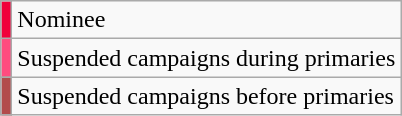<table class="wikitable"  style="margin:10px">
<tr>
<td style="background:#F0003B;"></td>
<td>Nominee</td>
</tr>
<tr>
<td style="background:#ff4c7f;"></td>
<td>Suspended campaigns during primaries</td>
</tr>
<tr>
<td style="background:#b24c4c;"></td>
<td>Suspended campaigns before primaries</td>
</tr>
</table>
